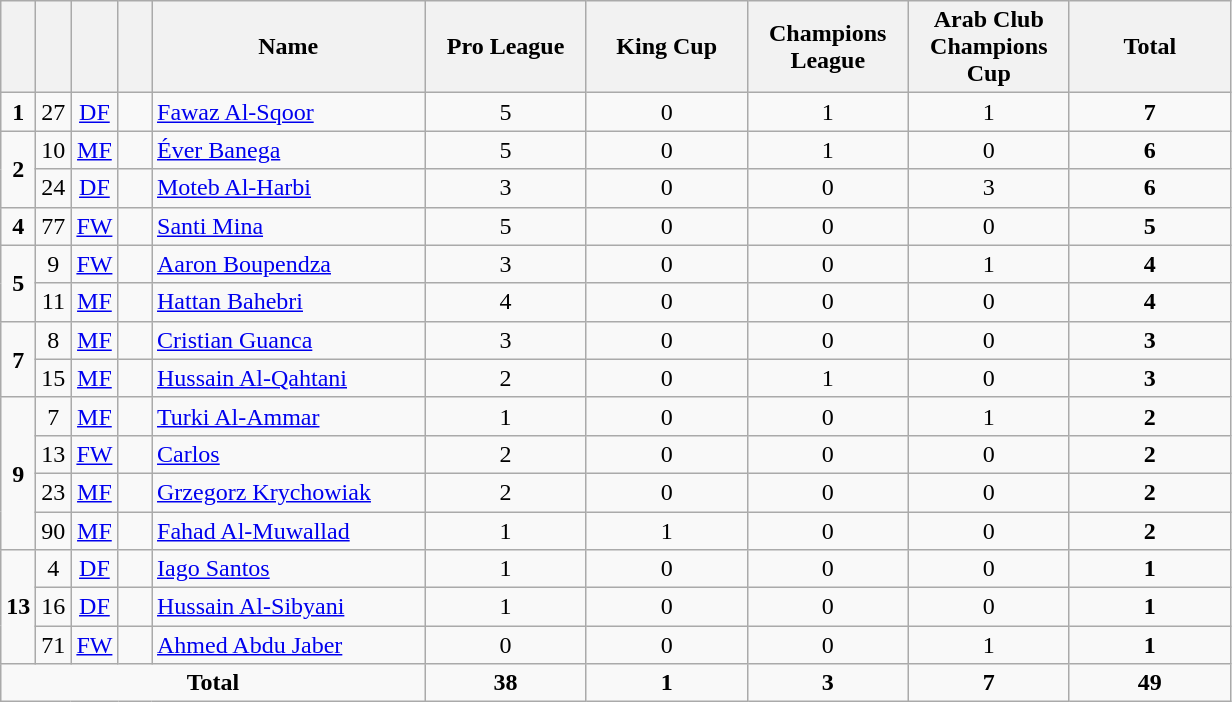<table class="wikitable" style="text-align:center">
<tr>
<th width=15></th>
<th width=15></th>
<th width=15></th>
<th width=15></th>
<th width=175>Name</th>
<th width=100>Pro League</th>
<th width=100>King Cup</th>
<th width=100>Champions League</th>
<th width=100>Arab Club Champions Cup</th>
<th width=100>Total</th>
</tr>
<tr>
<td><strong>1</strong></td>
<td>27</td>
<td><a href='#'>DF</a></td>
<td></td>
<td align=left><a href='#'>Fawaz Al-Sqoor</a></td>
<td>5</td>
<td>0</td>
<td>1</td>
<td>1</td>
<td><strong>7</strong></td>
</tr>
<tr>
<td rowspan=2><strong>2</strong></td>
<td>10</td>
<td><a href='#'>MF</a></td>
<td></td>
<td align=left><a href='#'>Éver Banega</a></td>
<td>5</td>
<td>0</td>
<td>1</td>
<td>0</td>
<td><strong>6</strong></td>
</tr>
<tr>
<td>24</td>
<td><a href='#'>DF</a></td>
<td></td>
<td align=left><a href='#'>Moteb Al-Harbi</a></td>
<td>3</td>
<td>0</td>
<td>0</td>
<td>3</td>
<td><strong>6</strong></td>
</tr>
<tr>
<td><strong>4</strong></td>
<td>77</td>
<td><a href='#'>FW</a></td>
<td></td>
<td align=left><a href='#'>Santi Mina</a></td>
<td>5</td>
<td>0</td>
<td>0</td>
<td>0</td>
<td><strong>5</strong></td>
</tr>
<tr>
<td rowspan=2><strong>5</strong></td>
<td>9</td>
<td><a href='#'>FW</a></td>
<td></td>
<td align=left><a href='#'>Aaron Boupendza</a></td>
<td>3</td>
<td>0</td>
<td>0</td>
<td>1</td>
<td><strong>4</strong></td>
</tr>
<tr>
<td>11</td>
<td><a href='#'>MF</a></td>
<td></td>
<td align=left><a href='#'>Hattan Bahebri</a></td>
<td>4</td>
<td>0</td>
<td>0</td>
<td>0</td>
<td><strong>4</strong></td>
</tr>
<tr>
<td rowspan=2><strong>7</strong></td>
<td>8</td>
<td><a href='#'>MF</a></td>
<td></td>
<td align=left><a href='#'>Cristian Guanca</a></td>
<td>3</td>
<td>0</td>
<td>0</td>
<td>0</td>
<td><strong>3</strong></td>
</tr>
<tr>
<td>15</td>
<td><a href='#'>MF</a></td>
<td></td>
<td align=left><a href='#'>Hussain Al-Qahtani</a></td>
<td>2</td>
<td>0</td>
<td>1</td>
<td>0</td>
<td><strong>3</strong></td>
</tr>
<tr>
<td rowspan=4><strong>9</strong></td>
<td>7</td>
<td><a href='#'>MF</a></td>
<td></td>
<td align=left><a href='#'>Turki Al-Ammar</a></td>
<td>1</td>
<td>0</td>
<td>0</td>
<td>1</td>
<td><strong>2</strong></td>
</tr>
<tr>
<td>13</td>
<td><a href='#'>FW</a></td>
<td></td>
<td align=left><a href='#'>Carlos</a></td>
<td>2</td>
<td>0</td>
<td>0</td>
<td>0</td>
<td><strong>2</strong></td>
</tr>
<tr>
<td>23</td>
<td><a href='#'>MF</a></td>
<td></td>
<td align=left><a href='#'>Grzegorz Krychowiak</a></td>
<td>2</td>
<td>0</td>
<td>0</td>
<td>0</td>
<td><strong>2</strong></td>
</tr>
<tr>
<td>90</td>
<td><a href='#'>MF</a></td>
<td></td>
<td align=left><a href='#'>Fahad Al-Muwallad</a></td>
<td>1</td>
<td>1</td>
<td>0</td>
<td>0</td>
<td><strong>2</strong></td>
</tr>
<tr>
<td rowspan=3><strong>13</strong></td>
<td>4</td>
<td><a href='#'>DF</a></td>
<td></td>
<td align=left><a href='#'>Iago Santos</a></td>
<td>1</td>
<td>0</td>
<td>0</td>
<td>0</td>
<td><strong>1</strong></td>
</tr>
<tr>
<td>16</td>
<td><a href='#'>DF</a></td>
<td></td>
<td align=left><a href='#'>Hussain Al-Sibyani</a></td>
<td>1</td>
<td>0</td>
<td>0</td>
<td>0</td>
<td><strong>1</strong></td>
</tr>
<tr>
<td>71</td>
<td><a href='#'>FW</a></td>
<td></td>
<td align=left><a href='#'>Ahmed Abdu Jaber</a></td>
<td>0</td>
<td>0</td>
<td>0</td>
<td>1</td>
<td><strong>1</strong></td>
</tr>
<tr>
<td colspan=5><strong>Total</strong></td>
<td><strong>38</strong></td>
<td><strong>1</strong></td>
<td><strong>3</strong></td>
<td><strong>7</strong></td>
<td><strong>49</strong></td>
</tr>
</table>
